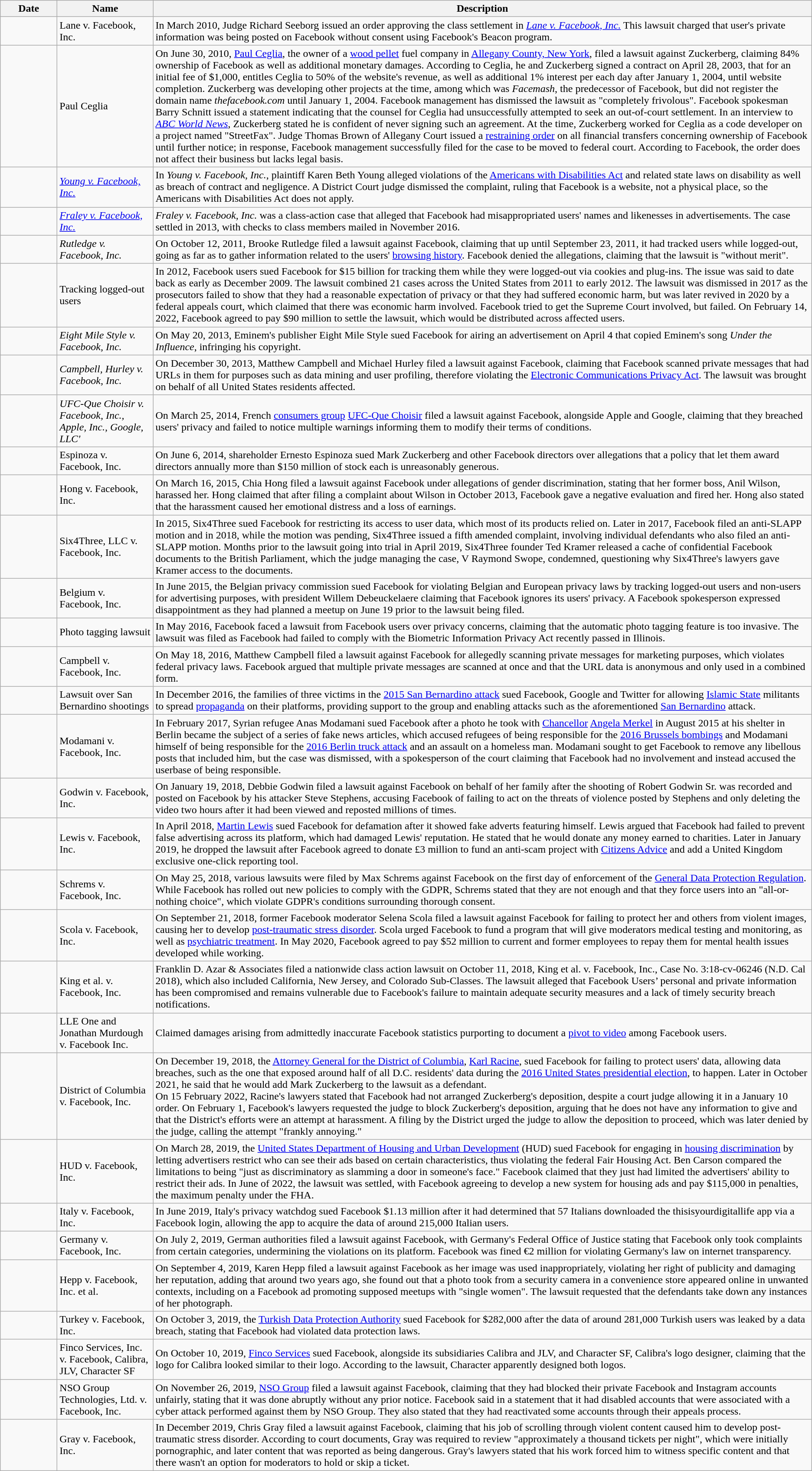<table class="wikitable sortable">
<tr>
<th style="width:80px;">Date</th>
<th style="width:140px;">Name</th>
<th class="unsortable">Description</th>
</tr>
<tr>
<td></td>
<td>Lane v. Facebook, Inc.</td>
<td>In March 2010, Judge Richard Seeborg issued an order approving the class settlement in <em><a href='#'>Lane v. Facebook, Inc.</a></em> This lawsuit charged that user's private information was being posted on Facebook without consent using Facebook's Beacon program.</td>
</tr>
<tr>
<td></td>
<td>Paul Ceglia</td>
<td>On June 30, 2010, <a href='#'>Paul Ceglia</a>, the owner of a <a href='#'>wood pellet</a> fuel company in <a href='#'>Allegany County, New York</a>, filed a lawsuit against Zuckerberg, claiming 84% ownership of Facebook as well as additional monetary damages. According to Ceglia, he and Zuckerberg signed a contract on April 28, 2003, that for an initial fee of $1,000, entitles Ceglia to 50% of the website's revenue, as well as additional 1% interest per each day after January 1, 2004, until website completion. Zuckerberg was developing other projects at the time, among which was <em>Facemash</em>, the predecessor of Facebook, but did not register the domain name <em>thefacebook.com</em> until January 1, 2004. Facebook management has dismissed the lawsuit as "completely frivolous". Facebook spokesman Barry Schnitt issued a statement indicating that the counsel for Ceglia had unsuccessfully attempted to seek an out-of-court settlement. In an interview to <em><a href='#'>ABC World News</a></em>, Zuckerberg stated he is confident of never signing such an agreement. At the time, Zuckerberg worked for Ceglia as a code developer on a project named "StreetFax". Judge Thomas Brown of Allegany Court issued a <a href='#'>restraining order</a> on all financial transfers concerning ownership of Facebook until further notice; in response, Facebook management successfully filed for the case to be moved to federal court. According to Facebook, the order does not affect their business but lacks legal basis.</td>
</tr>
<tr>
<td></td>
<td><em><a href='#'>Young v. Facebook, Inc.</a></em></td>
<td>In <em>Young v. Facebook, Inc.</em>, plaintiff Karen Beth Young alleged violations of the <a href='#'>Americans with Disabilities Act</a> and related state laws on disability as well as breach of contract and negligence. A District Court judge dismissed the complaint, ruling that Facebook is a website, not a physical place, so the Americans with Disabilities Act does not apply.</td>
</tr>
<tr>
<td></td>
<td><em><a href='#'>Fraley v. Facebook, Inc.</a></em></td>
<td><em>Fraley v. Facebook, Inc.</em> was a class-action case that alleged that Facebook had misappropriated users' names and likenesses in advertisements. The case settled in 2013, with checks to class members mailed in November 2016.</td>
</tr>
<tr>
<td></td>
<td><em>Rutledge v. Facebook, Inc.</em></td>
<td>On October 12, 2011, Brooke Rutledge filed a lawsuit against Facebook, claiming that up until September 23, 2011, it had tracked users while logged-out, going as far as to gather information related to the users' <a href='#'>browsing history</a>. Facebook denied the allegations, claiming that the lawsuit is "without merit".</td>
</tr>
<tr>
<td></td>
<td>Tracking logged-out users</td>
<td>In 2012, Facebook users sued Facebook for $15 billion for tracking them while they were logged-out via cookies and plug-ins. The issue was said to date back as early as December 2009. The lawsuit combined 21 cases across the United States from 2011 to early 2012. The lawsuit was dismissed in 2017 as the prosecutors failed to show that they had a reasonable expectation of privacy or that they had suffered economic harm, but was later revived in 2020 by a federal appeals court, which claimed that there was economic harm involved. Facebook tried to get the Supreme Court involved, but failed. On February 14, 2022, Facebook agreed to pay $90 million to settle the lawsuit, which would be distributed across affected users.</td>
</tr>
<tr>
<td></td>
<td><em>Eight Mile Style v. Facebook, Inc.</em></td>
<td>On May 20, 2013, Eminem's publisher Eight Mile Style sued Facebook for airing an advertisement on April 4 that copied Eminem's song <em>Under the Influence</em>, infringing his copyright.</td>
</tr>
<tr>
<td></td>
<td><em>Campbell, Hurley v. Facebook, Inc.</em></td>
<td>On December 30, 2013, Matthew Campbell and Michael Hurley filed a lawsuit against Facebook, claiming that Facebook scanned private messages that had URLs in them for purposes such as data mining and user profiling, therefore violating the <a href='#'>Electronic Communications Privacy Act</a>. The lawsuit was brought on behalf of all United States residents affected.</td>
</tr>
<tr>
<td></td>
<td><em>UFC-Que Choisir v. Facebook, Inc., Apple, Inc., Google, LLC'</td>
<td>On March 25, 2014, French <a href='#'>consumers group</a> <a href='#'>UFC-Que Choisir</a> filed a lawsuit against Facebook, alongside Apple and Google, claiming that they breached users' privacy and failed to notice multiple warnings informing them to modify their terms of conditions.</td>
</tr>
<tr>
<td></td>
<td></em>Espinoza v. Facebook, Inc.<em></td>
<td>On June 6, 2014, shareholder Ernesto Espinoza sued Mark Zuckerberg and other Facebook directors over allegations that a policy that let them award directors annually more than $150 million of stock each is unreasonably generous.</td>
</tr>
<tr>
<td></td>
<td></em>Hong v. Facebook, Inc.<em></td>
<td>On March 16, 2015, Chia Hong filed a lawsuit against Facebook under allegations of gender discrimination, stating that her former boss, Anil Wilson, harassed her. Hong claimed that after filing a complaint about Wilson in October 2013, Facebook gave a negative evaluation and fired her. Hong also stated that the harassment caused her emotional distress and a loss of earnings.</td>
</tr>
<tr>
<td></td>
<td></em>Six4Three, LLC v. Facebook, Inc.<em></td>
<td>In 2015, Six4Three sued Facebook for restricting its access to user data, which most of its products relied on. Later in 2017, Facebook filed an anti-SLAPP motion and in 2018, while the motion was pending, Six4Three issued a fifth amended complaint, involving individual defendants who also filed an anti-SLAPP motion. Months prior to the lawsuit going into trial in April 2019, Six4Three founder Ted Kramer released a cache of confidential Facebook documents to the British Parliament, which the judge managing the case, V Raymond Swope, condemned, questioning why Six4Three's lawyers gave Kramer access to the documents.</td>
</tr>
<tr>
<td></td>
<td></em>Belgium v. Facebook, Inc.<em></td>
<td>In June 2015, the Belgian privacy commission sued Facebook for violating Belgian and European privacy laws by tracking logged-out users and non-users for advertising purposes, with president Willem Debeuckelaere claiming that Facebook ignores its users' privacy. A Facebook spokesperson expressed disappointment as they had planned a meetup on June 19 prior to the lawsuit being filed.</td>
</tr>
<tr>
<td></td>
<td>Photo tagging lawsuit</td>
<td>In May 2016, Facebook faced a lawsuit from Facebook users over privacy concerns, claiming that the automatic photo tagging feature is too invasive. The lawsuit was filed as Facebook had failed to comply with the Biometric Information Privacy Act recently passed in Illinois.</td>
</tr>
<tr>
<td></td>
<td></em>Campbell v. Facebook, Inc.<em></td>
<td>On May 18, 2016, Matthew Campbell filed a lawsuit against Facebook for allegedly scanning private messages for marketing purposes, which violates federal privacy laws. Facebook argued that multiple private messages are scanned at once and that the URL data is anonymous and only used in a combined form.</td>
</tr>
<tr>
<td></td>
<td>Lawsuit over San Bernardino shootings</td>
<td>In December 2016, the families of three victims in the <a href='#'>2015 San Bernardino attack</a> sued Facebook, Google and Twitter for allowing <a href='#'>Islamic State</a> militants to spread <a href='#'>propaganda</a> on their platforms, providing support to the group and enabling attacks such as the aforementioned <a href='#'>San Bernardino</a> attack.</td>
</tr>
<tr>
<td></td>
<td></em>Modamani v. Facebook, Inc.<em></td>
<td>In February 2017, Syrian refugee Anas Modamani sued Facebook after a photo he took with <a href='#'>Chancellor</a> <a href='#'>Angela Merkel</a> in August 2015 at his shelter in Berlin became the subject of a series of fake news articles, which accused refugees of being responsible for the <a href='#'>2016 Brussels bombings</a> and Modamani himself of being responsible for the <a href='#'>2016 Berlin truck attack</a> and an assault on a homeless man. Modamani sought to get Facebook to remove any libellous posts that included him, but the case was dismissed, with a spokesperson of the court claiming that Facebook had no involvement and instead accused the userbase of being responsible.</td>
</tr>
<tr>
<td></td>
<td></em>Godwin v. Facebook, Inc.<em></td>
<td>On January 19, 2018, Debbie Godwin filed a lawsuit against Facebook on behalf of her family after the shooting of Robert Godwin Sr. was recorded and posted on Facebook by his attacker Steve Stephens, accusing Facebook of failing to act on the threats of violence posted by Stephens and only deleting the video two hours after it had been viewed and reposted millions of times.</td>
</tr>
<tr>
<td></td>
<td></em>Lewis v. Facebook, Inc.<em></td>
<td>In April 2018, <a href='#'>Martin Lewis</a> sued Facebook for defamation after it showed fake adverts featuring himself. Lewis argued that Facebook had failed to prevent false advertising across its platform, which had damaged Lewis' reputation. He stated that he would donate any money earned to charities. Later in January 2019, he dropped the lawsuit after Facebook agreed to donate £3 million to fund an anti-scam project with <a href='#'>Citizens Advice</a> and add a United Kingdom exclusive one-click reporting tool.</td>
</tr>
<tr>
<td></td>
<td></em>Schrems v. Facebook, Inc.<em></td>
<td>On May 25, 2018, various lawsuits were filed by Max Schrems against Facebook on the first day of enforcement of the <a href='#'>General Data Protection Regulation</a>. While Facebook has rolled out new policies to comply with the GDPR, Schrems stated that they are not enough and that they force users into an "all-or-nothing choice", which violate GDPR's conditions surrounding thorough consent.</td>
</tr>
<tr>
<td></td>
<td></em>Scola v. Facebook, Inc.<em></td>
<td>On September 21, 2018, former Facebook moderator Selena Scola filed a lawsuit against Facebook for failing to protect her and others from violent images, causing her to develop <a href='#'>post-traumatic stress disorder</a>. Scola urged Facebook to fund a program that will give moderators medical testing and monitoring, as well as <a href='#'>psychiatric treatment</a>. In May 2020, Facebook agreed to pay $52 million to current and former employees to repay them for mental health issues developed while working.</td>
</tr>
<tr>
<td></td>
<td></em>King et al. v. Facebook, Inc.<em></td>
<td>Franklin D. Azar & Associates filed a nationwide class action lawsuit on October 11, 2018, King et al. v. Facebook, Inc., Case No. 3:18-cv-06246 (N.D. Cal 2018), which also included California, New Jersey, and Colorado Sub-Classes. The lawsuit alleged that Facebook Users’ personal and private information has been compromised and remains vulnerable due to Facebook's failure to maintain adequate security measures and a lack of timely security breach notifications.</td>
</tr>
<tr>
<td></td>
<td></em>LLE One and Jonathan Murdough v. Facebook Inc.<em></td>
<td>Claimed damages arising from admittedly inaccurate Facebook statistics purporting to document a <a href='#'>pivot to video</a> among Facebook users.</td>
</tr>
<tr>
<td></td>
<td></em>District of Columbia v. Facebook, Inc.<em></td>
<td>On December 19, 2018, the <a href='#'>Attorney General for the District of Columbia</a>, <a href='#'>Karl Racine</a>, sued Facebook for failing to protect users' data, allowing data breaches, such as the one that exposed around half of all D.C. residents' data during the <a href='#'>2016 United States presidential election</a>, to happen. Later in October 2021, he said that he would add Mark Zuckerberg to the lawsuit as a defendant.<br>On 15 February 2022, Racine's lawyers stated that Facebook had not arranged Zuckerberg's deposition, despite a court judge allowing it in a January 10 order. On February 1, Facebook's lawyers requested the judge to block Zuckerberg's deposition, arguing that he does not have any information to give and that the District's efforts were an attempt at harassment. A filing by the District urged the judge to allow the deposition to proceed, which was later denied by the judge, calling the attempt "frankly annoying."</td>
</tr>
<tr>
<td></td>
<td></em>HUD v. Facebook, Inc.<em></td>
<td>On March 28, 2019, the <a href='#'>United States Department of Housing and Urban Development</a> (HUD) sued Facebook for engaging in <a href='#'>housing discrimination</a> by letting advertisers restrict who can see their ads based on certain characteristics, thus violating the federal Fair Housing Act. Ben Carson compared the limitations to being "just as discriminatory as slamming a door in someone's face." Facebook claimed that they just had limited the advertisers' ability to restrict their ads. In June of 2022, the lawsuit was settled, with Facebook agreeing to develop a new system for housing ads and pay $115,000 in penalties, the maximum penalty under the FHA.</td>
</tr>
<tr>
<td></td>
<td></em>Italy v. Facebook, Inc.<em></td>
<td>In June 2019, Italy's privacy watchdog sued Facebook $1.13 million after it had determined that 57 Italians downloaded the thisisyourdigitallife app via a Facebook login, allowing the app to acquire the data of around 215,000 Italian users.</td>
</tr>
<tr>
<td></td>
<td></em>Germany v. Facebook, Inc.<em></td>
<td>On July 2, 2019, German authorities filed a lawsuit against Facebook, with Germany's Federal Office of Justice stating that Facebook only took complaints from certain categories, undermining the violations on its platform. Facebook was fined €2 million for violating Germany's law on internet transparency.</td>
</tr>
<tr>
<td></td>
<td></em>Hepp v. Facebook, Inc. et al.<em></td>
<td>On September 4, 2019, Karen Hepp filed a lawsuit against Facebook as her image was used inappropriately, violating her right of publicity and damaging her reputation, adding that around two years ago, she found out that a photo took from a security camera in a convenience store appeared online in unwanted contexts, including on a Facebook ad promoting supposed meetups with "single women". The lawsuit requested that the defendants take down any instances of her photograph.</td>
</tr>
<tr>
<td></td>
<td></em>Turkey v. Facebook, Inc.<em></td>
<td>On October 3, 2019, the <a href='#'>Turkish Data Protection Authority</a> sued Facebook for $282,000 after the data of around 281,000 Turkish users was leaked by a data breach, stating that Facebook had violated data protection laws.</td>
</tr>
<tr>
<td></td>
<td></em>Finco Services, Inc. v. Facebook, Calibra, JLV, Character SF<em></td>
<td>On October 10, 2019, <a href='#'>Finco Services</a> sued Facebook, alongside its subsidiaries Calibra and JLV, and Character SF, Calibra's logo designer, claiming that the logo for Calibra looked similar to their logo. According to the lawsuit, Character apparently designed both logos.</td>
</tr>
<tr>
<td></td>
<td></em>NSO Group Technologies, Ltd. v. Facebook, Inc.<em></td>
<td>On November 26, 2019, <a href='#'>NSO Group</a> filed a lawsuit against Facebook, claiming that they had blocked their private Facebook and Instagram accounts unfairly, stating that it was done abruptly without any prior notice. Facebook said in a statement that it had disabled accounts that were associated with a cyber attack performed against them by NSO Group. They also stated that they had reactivated some accounts through their appeals process.</td>
</tr>
<tr>
<td></td>
<td></em>Gray v. Facebook, Inc.<em></td>
<td>In December 2019, Chris Gray filed a lawsuit against Facebook, claiming that his job of scrolling through violent content caused him to develop post-traumatic stress disorder. According to court documents, Gray was required to review "approximately a thousand tickets per night", which were initially pornographic, and later content that was reported as being dangerous. Gray's lawyers stated that his work forced him to witness specific content and that there wasn't an option for moderators to hold or skip a ticket.</td>
</tr>
</table>
